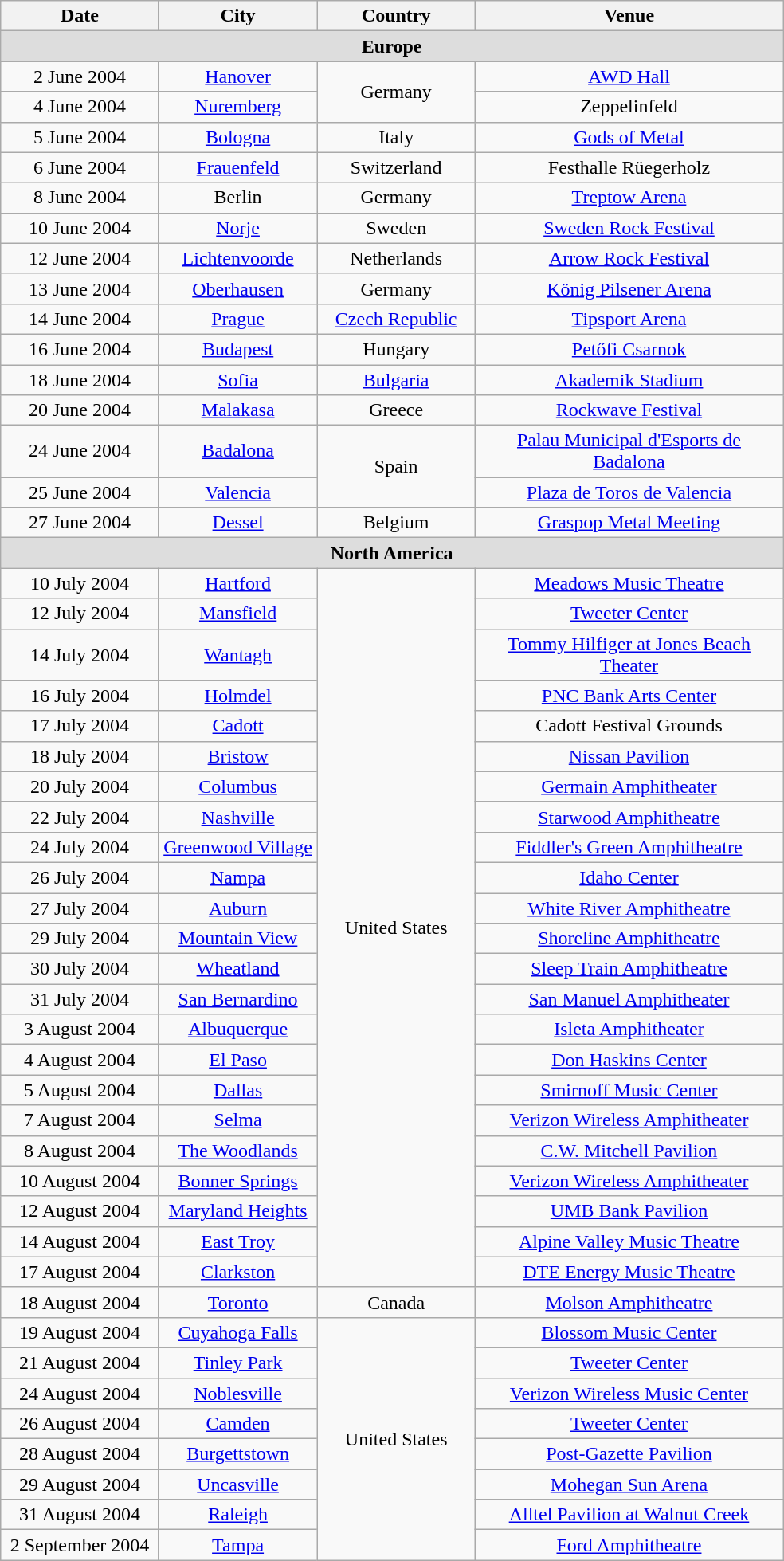<table class="wikitable" style="text-align:center;">
<tr>
<th width="125">Date</th>
<th width="125">City</th>
<th width="125">Country</th>
<th width="250">Venue</th>
</tr>
<tr bgcolor="#DDDDDD">
<td colspan="4"><strong>Europe</strong></td>
</tr>
<tr>
<td>2 June 2004</td>
<td><a href='#'>Hanover</a></td>
<td rowspan="2">Germany</td>
<td><a href='#'>AWD Hall</a></td>
</tr>
<tr>
<td>4 June 2004</td>
<td><a href='#'>Nuremberg</a></td>
<td>Zeppelinfeld</td>
</tr>
<tr>
<td>5 June 2004</td>
<td><a href='#'>Bologna</a></td>
<td>Italy</td>
<td><a href='#'>Gods of Metal</a></td>
</tr>
<tr>
<td>6 June 2004</td>
<td><a href='#'>Frauenfeld</a></td>
<td>Switzerland</td>
<td>Festhalle Rüegerholz</td>
</tr>
<tr>
<td>8 June 2004</td>
<td>Berlin</td>
<td>Germany</td>
<td><a href='#'>Treptow Arena</a></td>
</tr>
<tr>
<td>10 June 2004</td>
<td><a href='#'>Norje</a></td>
<td>Sweden</td>
<td><a href='#'>Sweden Rock Festival</a></td>
</tr>
<tr>
<td>12 June 2004</td>
<td><a href='#'>Lichtenvoorde</a></td>
<td>Netherlands</td>
<td><a href='#'>Arrow Rock Festival</a></td>
</tr>
<tr>
<td>13 June 2004</td>
<td><a href='#'>Oberhausen</a></td>
<td>Germany</td>
<td><a href='#'>König Pilsener Arena</a></td>
</tr>
<tr>
<td>14 June 2004</td>
<td><a href='#'>Prague</a></td>
<td><a href='#'>Czech Republic</a></td>
<td><a href='#'>Tipsport Arena</a></td>
</tr>
<tr>
<td>16 June 2004</td>
<td><a href='#'>Budapest</a></td>
<td>Hungary</td>
<td><a href='#'>Petőfi Csarnok</a></td>
</tr>
<tr>
<td>18 June 2004</td>
<td><a href='#'>Sofia</a></td>
<td><a href='#'>Bulgaria</a></td>
<td><a href='#'>Akademik Stadium</a></td>
</tr>
<tr>
<td>20 June 2004</td>
<td><a href='#'>Malakasa</a></td>
<td>Greece</td>
<td><a href='#'>Rockwave Festival</a></td>
</tr>
<tr>
<td>24 June 2004</td>
<td><a href='#'>Badalona</a></td>
<td rowspan="2">Spain</td>
<td><a href='#'>Palau Municipal d'Esports de Badalona</a></td>
</tr>
<tr>
<td>25 June 2004</td>
<td><a href='#'>Valencia</a></td>
<td><a href='#'>Plaza de Toros de Valencia</a></td>
</tr>
<tr>
<td>27 June 2004</td>
<td><a href='#'>Dessel</a></td>
<td>Belgium</td>
<td><a href='#'>Graspop Metal Meeting</a></td>
</tr>
<tr bgcolor="#DDDDDD">
<td colspan="4"><strong>North America</strong></td>
</tr>
<tr>
<td>10 July 2004</td>
<td><a href='#'>Hartford</a></td>
<td rowspan="23">United States</td>
<td><a href='#'>Meadows Music Theatre</a></td>
</tr>
<tr>
<td>12 July 2004</td>
<td><a href='#'>Mansfield</a></td>
<td><a href='#'>Tweeter Center</a></td>
</tr>
<tr>
<td>14 July 2004</td>
<td><a href='#'>Wantagh</a></td>
<td><a href='#'>Tommy Hilfiger at Jones Beach Theater</a></td>
</tr>
<tr>
<td>16 July 2004</td>
<td><a href='#'>Holmdel</a></td>
<td><a href='#'>PNC Bank Arts Center</a></td>
</tr>
<tr>
<td>17 July 2004</td>
<td><a href='#'>Cadott</a></td>
<td>Cadott Festival Grounds</td>
</tr>
<tr>
<td>18 July 2004</td>
<td><a href='#'>Bristow</a></td>
<td><a href='#'>Nissan Pavilion</a></td>
</tr>
<tr>
<td>20 July 2004</td>
<td><a href='#'>Columbus</a></td>
<td><a href='#'>Germain Amphitheater</a></td>
</tr>
<tr>
<td>22 July 2004</td>
<td><a href='#'>Nashville</a></td>
<td><a href='#'>Starwood Amphitheatre</a></td>
</tr>
<tr>
<td>24 July 2004</td>
<td><a href='#'>Greenwood Village</a></td>
<td><a href='#'>Fiddler's Green Amphitheatre</a></td>
</tr>
<tr>
<td>26 July 2004</td>
<td><a href='#'>Nampa</a></td>
<td><a href='#'>Idaho Center</a></td>
</tr>
<tr>
<td>27 July 2004</td>
<td><a href='#'>Auburn</a></td>
<td><a href='#'>White River Amphitheatre</a></td>
</tr>
<tr>
<td>29 July 2004</td>
<td><a href='#'>Mountain View</a></td>
<td><a href='#'>Shoreline Amphitheatre</a></td>
</tr>
<tr>
<td>30 July 2004</td>
<td><a href='#'>Wheatland</a></td>
<td><a href='#'>Sleep Train Amphitheatre</a></td>
</tr>
<tr>
<td>31 July 2004</td>
<td><a href='#'>San Bernardino</a></td>
<td><a href='#'>San Manuel Amphitheater</a></td>
</tr>
<tr>
<td>3 August 2004</td>
<td><a href='#'>Albuquerque</a></td>
<td><a href='#'>Isleta Amphitheater</a></td>
</tr>
<tr>
<td>4 August 2004</td>
<td><a href='#'>El Paso</a></td>
<td><a href='#'>Don Haskins Center</a></td>
</tr>
<tr>
<td>5 August 2004</td>
<td><a href='#'>Dallas</a></td>
<td><a href='#'>Smirnoff Music Center</a></td>
</tr>
<tr>
<td>7 August 2004</td>
<td><a href='#'>Selma</a></td>
<td><a href='#'>Verizon Wireless Amphitheater</a></td>
</tr>
<tr>
<td>8 August 2004</td>
<td><a href='#'>The Woodlands</a></td>
<td><a href='#'>C.W. Mitchell Pavilion</a></td>
</tr>
<tr>
<td>10 August 2004</td>
<td><a href='#'>Bonner Springs</a></td>
<td><a href='#'>Verizon Wireless Amphitheater</a></td>
</tr>
<tr>
<td>12 August 2004</td>
<td><a href='#'>Maryland Heights</a></td>
<td><a href='#'>UMB Bank Pavilion</a></td>
</tr>
<tr>
<td>14 August 2004</td>
<td><a href='#'>East Troy</a></td>
<td><a href='#'>Alpine Valley Music Theatre</a></td>
</tr>
<tr>
<td>17 August 2004</td>
<td><a href='#'>Clarkston</a></td>
<td><a href='#'>DTE Energy Music Theatre</a></td>
</tr>
<tr>
<td>18 August 2004</td>
<td><a href='#'>Toronto</a></td>
<td>Canada</td>
<td><a href='#'>Molson Amphitheatre</a></td>
</tr>
<tr>
<td>19 August 2004</td>
<td><a href='#'>Cuyahoga Falls</a></td>
<td rowspan="8">United States</td>
<td><a href='#'>Blossom Music Center</a></td>
</tr>
<tr>
<td>21 August 2004</td>
<td><a href='#'>Tinley Park</a></td>
<td><a href='#'>Tweeter Center</a></td>
</tr>
<tr>
<td>24 August 2004</td>
<td><a href='#'>Noblesville</a></td>
<td><a href='#'>Verizon Wireless Music Center</a></td>
</tr>
<tr>
<td>26 August 2004</td>
<td><a href='#'>Camden</a></td>
<td><a href='#'>Tweeter Center</a></td>
</tr>
<tr>
<td>28 August 2004</td>
<td><a href='#'>Burgettstown</a></td>
<td><a href='#'>Post-Gazette Pavilion</a></td>
</tr>
<tr>
<td>29 August 2004</td>
<td><a href='#'>Uncasville</a></td>
<td><a href='#'>Mohegan Sun Arena</a></td>
</tr>
<tr>
<td>31 August 2004</td>
<td><a href='#'>Raleigh</a></td>
<td><a href='#'>Alltel Pavilion at Walnut Creek</a></td>
</tr>
<tr>
<td>2 September 2004</td>
<td><a href='#'>Tampa</a></td>
<td><a href='#'>Ford Amphitheatre</a></td>
</tr>
</table>
